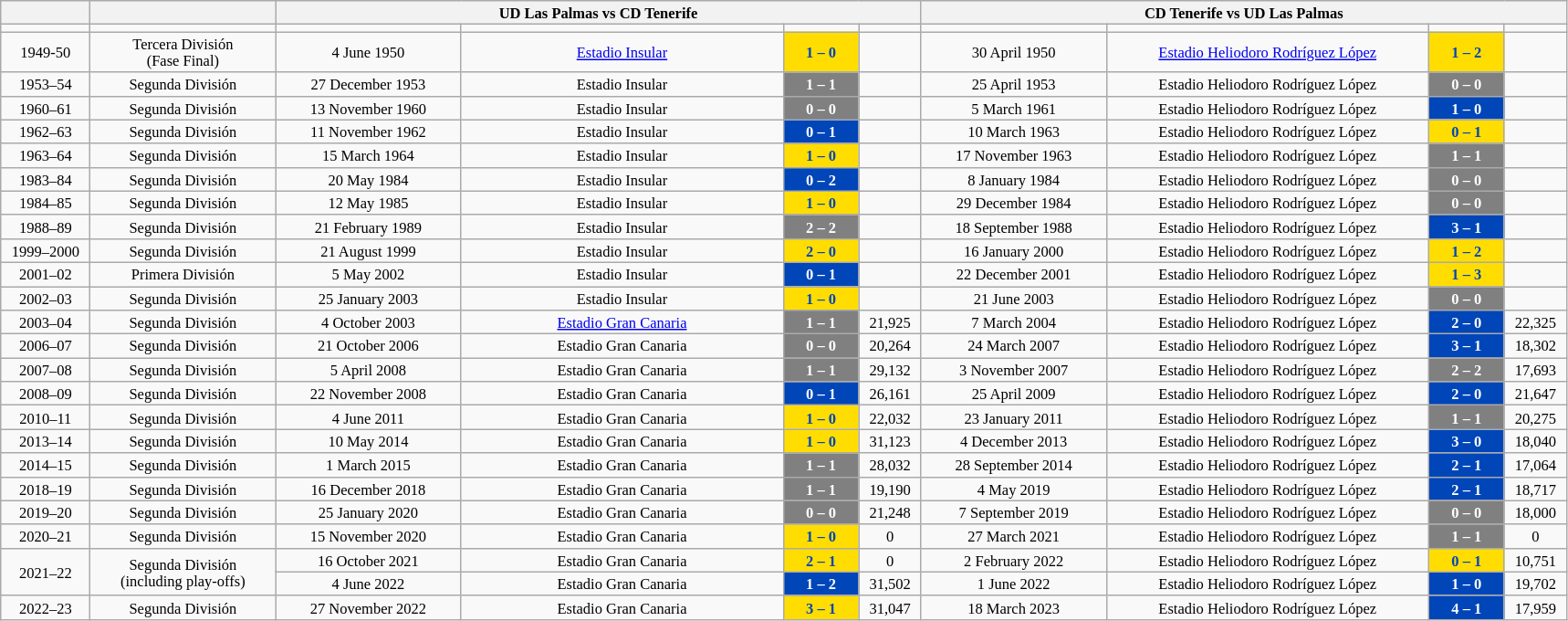<table class="wikitable" style="text-align: center; font-size: 11px">
<tr bgcolor=#f5f5f5>
<th></th>
<th></th>
<th colspan=4>UD Las Palmas vs CD Tenerife</th>
<th colspan=5>CD Tenerife vs UD Las Palmas</th>
</tr>
<tr>
<td width="60"></td>
<td width="130"></td>
<td width="130"></td>
<td width="230"></td>
<td width="50"></td>
<td width="40"></td>
<td width="130"></td>
<td width="230"></td>
<td width="50"></td>
<td width="40"></td>
</tr>
<tr>
<td>1949-50</td>
<td rowspan="1">Tercera División<br>(Fase Final)</td>
<td>4 June 1950</td>
<td><a href='#'>Estadio Insular</a></td>
<td style="background:#ffdd00; text-align:center;color:#0046b8;"><strong>1 – 0</strong></td>
<td></td>
<td>30 April 1950</td>
<td><a href='#'>Estadio Heliodoro Rodríguez López</a></td>
<td style="background:#ffdd00; text-align:center;color:#0046b8;"><strong>1 – 2</strong></td>
<td></td>
</tr>
<tr>
<td rowspan="1">1953–54</td>
<td rowspan="1">Segunda División</td>
<td>27 December 1953</td>
<td>Estadio Insular</td>
<td style="background:#808080; text-align:center;color:white;"><strong>1 – 1</strong></td>
<td></td>
<td>25 April 1953</td>
<td>Estadio Heliodoro Rodríguez López</td>
<td style="background:#808080; text-align:center;color:white;"><strong>0 – 0</strong></td>
<td></td>
</tr>
<tr>
<td rowspan="1">1960–61</td>
<td rowspan="1">Segunda División</td>
<td>13 November 1960</td>
<td>Estadio Insular</td>
<td style="background:#808080; text-align:center;color:white;"><strong>0 – 0</strong></td>
<td></td>
<td>5 March 1961</td>
<td>Estadio Heliodoro Rodríguez López</td>
<td style="background:#0046b8; text-align:center;color:white;"><strong>1 – 0</strong></td>
<td></td>
</tr>
<tr>
<td rowspan="1">1962–63</td>
<td rowspan="1">Segunda División</td>
<td>11 November 1962</td>
<td>Estadio Insular</td>
<td style="background:#0046b8; text-align:center;color:white;"><strong>0 – 1</strong></td>
<td></td>
<td>10 March 1963</td>
<td>Estadio Heliodoro Rodríguez López</td>
<td style="background:#ffdd00; text-align:center;color:#0046b8;"><strong>0 – 1</strong></td>
<td></td>
</tr>
<tr>
<td rowspan="1">1963–64</td>
<td rowspan="1">Segunda División</td>
<td>15 March 1964</td>
<td>Estadio Insular</td>
<td style="background:#ffdd00; text-align:center;color:#0046b8;"><strong>1 – 0</strong></td>
<td></td>
<td>17 November 1963</td>
<td>Estadio Heliodoro Rodríguez López</td>
<td style="background:#808080; text-align:center;color:white;"><strong>1 – 1</strong></td>
<td></td>
</tr>
<tr>
<td rowspan="1">1983–84</td>
<td rowspan="1">Segunda División</td>
<td>20 May 1984</td>
<td>Estadio Insular</td>
<td style="background:#0046b8; text-align:center;color:white;"><strong>0 – 2</strong></td>
<td></td>
<td>8 January 1984</td>
<td>Estadio Heliodoro Rodríguez López</td>
<td style="background:#808080; text-align:center;color:white;"><strong>0 – 0</strong></td>
<td></td>
</tr>
<tr>
<td rowspan="1">1984–85</td>
<td rowspan="1">Segunda División</td>
<td>12 May 1985</td>
<td>Estadio Insular</td>
<td style="background:#ffdd00; text-align:center;color:#0046b8;"><strong>1 – 0</strong></td>
<td></td>
<td>29 December 1984</td>
<td>Estadio Heliodoro Rodríguez López</td>
<td style="background:#808080; text-align:center;color:white;"><strong>0 – 0</strong></td>
<td></td>
</tr>
<tr>
<td rowspan="1">1988–89</td>
<td rowspan="1">Segunda División</td>
<td>21 February 1989</td>
<td>Estadio Insular</td>
<td style="background:#808080; text-align:center;color:white;"><strong>2 – 2</strong></td>
<td></td>
<td>18 September 1988</td>
<td>Estadio Heliodoro Rodríguez López</td>
<td style="background:#0046b8; text-align:center;color:white;"><strong>3 – 1</strong></td>
<td></td>
</tr>
<tr>
<td rowspan="1">1999–2000</td>
<td rowspan="1">Segunda División</td>
<td>21 August 1999</td>
<td>Estadio Insular</td>
<td style="background:#ffdd00; text-align:center;color:#0046b8;"><strong>2 – 0</strong></td>
<td></td>
<td>16 January 2000</td>
<td>Estadio Heliodoro Rodríguez López</td>
<td style="background:#ffdd00; text-align:center;color:#0046b8;"><strong>1 – 2</strong></td>
<td></td>
</tr>
<tr>
<td rowspan="1">2001–02</td>
<td rowspan="1">Primera División</td>
<td>5 May 2002</td>
<td>Estadio Insular</td>
<td style="background:#0046b8; text-align:center;color:white;"><strong>0 – 1</strong></td>
<td></td>
<td>22 December 2001</td>
<td>Estadio Heliodoro Rodríguez López</td>
<td style="background:#ffdd00; text-align:center;color:#0046b8;"><strong>1 – 3</strong></td>
<td></td>
</tr>
<tr>
<td rowspan="1">2002–03</td>
<td rowspan="1">Segunda División</td>
<td>25 January 2003</td>
<td>Estadio Insular</td>
<td style="background:#ffdd00; text-align:center;color:#0046b8;"><strong>1 – 0</strong></td>
<td></td>
<td>21 June 2003</td>
<td>Estadio Heliodoro Rodríguez López</td>
<td style="background:#808080; text-align:center;color:white;"><strong>0 – 0</strong></td>
<td></td>
</tr>
<tr>
<td rowspan="1">2003–04</td>
<td rowspan="1">Segunda División</td>
<td>4 October 2003</td>
<td><a href='#'>Estadio Gran Canaria</a></td>
<td style="background:#808080; text-align:center;color:white;"><strong>1 – 1</strong></td>
<td>21,925</td>
<td>7 March 2004</td>
<td>Estadio Heliodoro Rodríguez López</td>
<td style="background:#0046b8; text-align:center;color:white;"><strong>2 – 0</strong></td>
<td>22,325</td>
</tr>
<tr>
<td rowspan="1">2006–07</td>
<td rowspan="1">Segunda División</td>
<td>21 October 2006</td>
<td>Estadio Gran Canaria</td>
<td style="background:#808080; text-align:center;color:white;"><strong>0 – 0</strong></td>
<td>20,264</td>
<td>24 March 2007</td>
<td>Estadio Heliodoro Rodríguez López</td>
<td style="background:#0046b8; text-align:center;color:white;"><strong>3 – 1</strong></td>
<td>18,302</td>
</tr>
<tr>
<td rowspan="1">2007–08</td>
<td rowspan="1">Segunda División</td>
<td>5 April 2008</td>
<td>Estadio Gran Canaria</td>
<td style="background:#808080; text-align:center;color:white;"><strong>1 – 1</strong></td>
<td>29,132</td>
<td>3 November 2007</td>
<td>Estadio Heliodoro Rodríguez López</td>
<td style="background:#808080; text-align:center;color:white;"><strong>2 – 2</strong></td>
<td>17,693</td>
</tr>
<tr>
<td rowspan="1">2008–09</td>
<td rowspan="1">Segunda División</td>
<td>22 November 2008</td>
<td>Estadio Gran Canaria</td>
<td style="background:#0046b8; text-align:center;color:white;"><strong>0 – 1</strong></td>
<td>26,161</td>
<td>25 April 2009</td>
<td>Estadio Heliodoro Rodríguez López</td>
<td style="background:#0046b8; text-align:center;color:white;"><strong>2 – 0</strong></td>
<td>21,647</td>
</tr>
<tr>
<td rowspan="1">2010–11</td>
<td rowspan="1">Segunda División</td>
<td>4 June 2011</td>
<td>Estadio Gran Canaria</td>
<td style="background:#ffdd00; text-align:center;color:#0046b8;"><strong>1 – 0</strong></td>
<td>22,032</td>
<td>23 January 2011</td>
<td>Estadio Heliodoro Rodríguez López</td>
<td style="background:#808080; text-align:center;color:white;"><strong>1 – 1</strong></td>
<td>20,275</td>
</tr>
<tr>
<td rowspan="1">2013–14</td>
<td rowspan="1">Segunda División</td>
<td>10 May 2014</td>
<td>Estadio Gran Canaria</td>
<td style="background:#ffdd00; text-align:center;color:#0046b8;"><strong>1 – 0</strong></td>
<td>31,123</td>
<td>4 December 2013</td>
<td>Estadio Heliodoro Rodríguez López</td>
<td style="background:#0046b8; text-align:center;color:white;"><strong>3 – 0</strong></td>
<td>18,040</td>
</tr>
<tr>
<td rowspan="1">2014–15</td>
<td rowspan="1">Segunda División</td>
<td>1 March 2015</td>
<td>Estadio Gran Canaria</td>
<td style="background:#808080; text-align:center;color:white;"><strong>1 – 1</strong></td>
<td>28,032</td>
<td>28 September 2014</td>
<td>Estadio Heliodoro Rodríguez López</td>
<td style="background:#0046b8; text-align:center;color:white;"><strong>2 – 1</strong></td>
<td>17,064</td>
</tr>
<tr>
<td rowspan="1">2018–19</td>
<td rowspan="1">Segunda División</td>
<td>16 December 2018</td>
<td>Estadio Gran Canaria</td>
<td style="background:#808080; text-align:center;color:white;"><strong>1 – 1</strong></td>
<td>19,190</td>
<td>4 May 2019</td>
<td>Estadio Heliodoro Rodríguez López</td>
<td style="background:#0046b8; text-align:center;color:white;"><strong>2 – 1</strong></td>
<td>18,717</td>
</tr>
<tr>
<td rowspan="1">2019–20</td>
<td rowspan="1">Segunda División</td>
<td>25 January 2020</td>
<td>Estadio Gran Canaria</td>
<td style="background:#808080; text-align:center;color:white;"><strong>0 – 0</strong></td>
<td>21,248</td>
<td>7 September 2019</td>
<td>Estadio Heliodoro Rodríguez López</td>
<td style="background:#808080; text-align:center;color:white;"><strong>0 – 0</strong></td>
<td>18,000</td>
</tr>
<tr>
<td rowspan="1">2020–21</td>
<td rowspan="1">Segunda División</td>
<td>15 November 2020</td>
<td>Estadio Gran Canaria</td>
<td style="background:#ffdd00; text-align:center;color:#0046b8;"><strong>1 – 0</strong></td>
<td>0</td>
<td>27 March 2021</td>
<td>Estadio Heliodoro Rodríguez López</td>
<td style="background:#808080; text-align:center;color:white;"><strong>1 – 1</strong></td>
<td>0</td>
</tr>
<tr>
<td rowspan="2">2021–22</td>
<td rowspan="2">Segunda División<br>(including play-offs)</td>
<td>16 October 2021</td>
<td>Estadio Gran Canaria</td>
<td style="background:#ffdd00; text-align:center;color:#0046b8;"><strong>2 – 1</strong></td>
<td>0</td>
<td>2 February 2022</td>
<td>Estadio Heliodoro Rodríguez López</td>
<td style="background:#ffdd00; text-align:center;color:#0046b8;"><strong>0 – 1</strong></td>
<td>10,751</td>
</tr>
<tr>
<td>4 June 2022</td>
<td>Estadio Gran Canaria</td>
<td style="background:#0046b8; text-align:center;color:white;"><strong>1 – 2</strong></td>
<td>31,502</td>
<td>1 June 2022</td>
<td>Estadio Heliodoro Rodríguez López</td>
<td style="background:#0046b8; text-align:center;color:white;"><strong>1 – 0</strong></td>
<td>19,702</td>
</tr>
<tr>
<td rowspan="1">2022–23</td>
<td rowspan="1">Segunda División</td>
<td>27 November 2022</td>
<td>Estadio Gran Canaria</td>
<td style="background:#ffdd00; text-align:center;color:#0046b8;"><strong>3 – 1</strong></td>
<td>31,047</td>
<td>18 March 2023</td>
<td>Estadio Heliodoro Rodríguez López</td>
<td style="background:#0046b8; text-align:center;color:white;"><strong>4 – 1</strong></td>
<td>17,959</td>
</tr>
</table>
